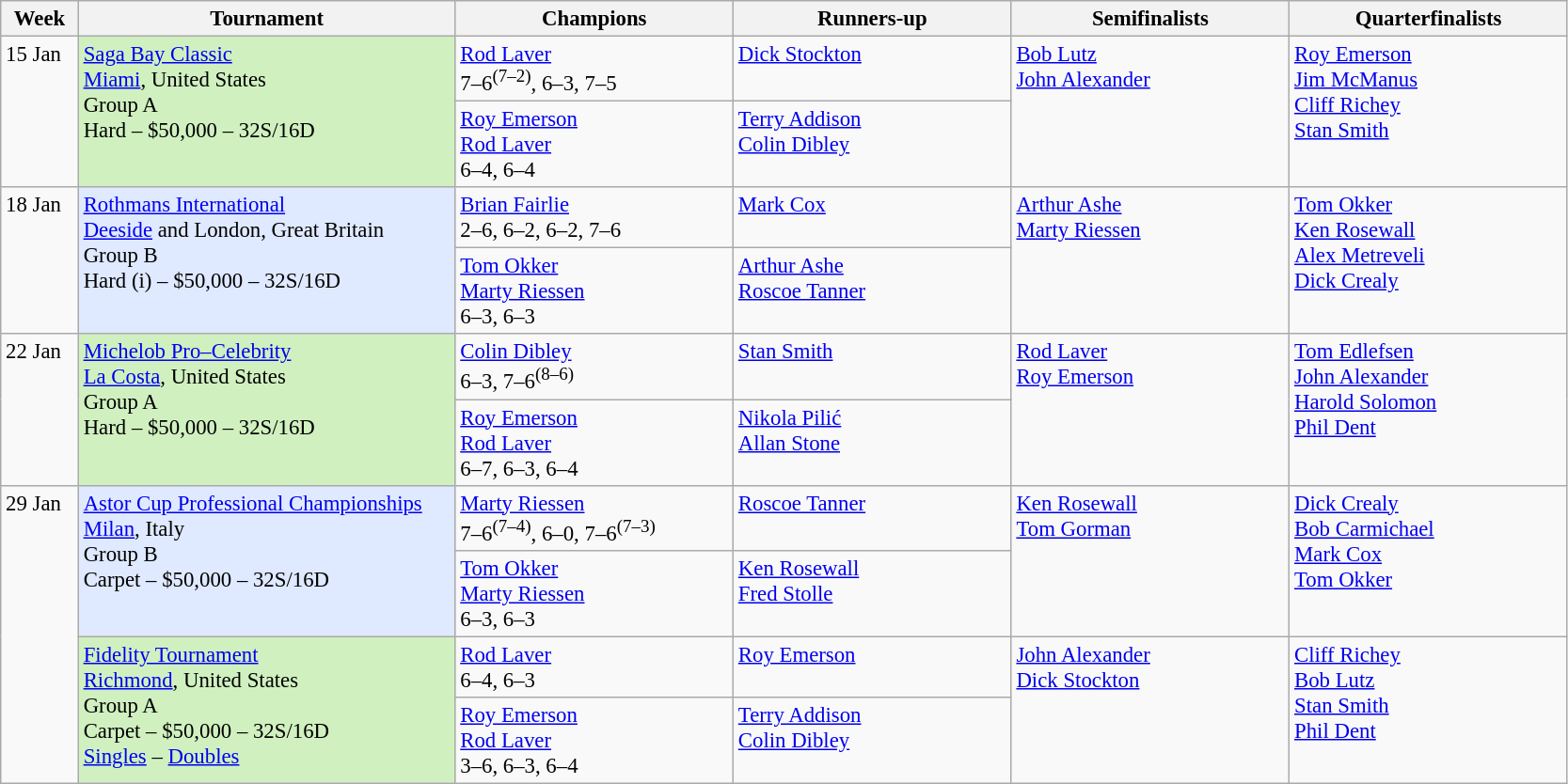<table class=wikitable style=font-size:95%>
<tr>
<th style="width:48px;">Week</th>
<th style="width:260px;">Tournament</th>
<th style="width:190px;">Champions</th>
<th style="width:190px;">Runners-up</th>
<th style="width:190px;">Semifinalists</th>
<th style="width:190px;">Quarterfinalists</th>
</tr>
<tr valign=top>
<td rowspan="2">15 Jan</td>
<td style="background:#d0f0c0;" rowspan="2"><a href='#'>Saga Bay Classic</a><br> <a href='#'>Miami</a>, United States<br>Group A<br>Hard – $50,000 – 32S/16D</td>
<td> <a href='#'>Rod Laver</a><br>7–6<sup>(7–2)</sup>, 6–3, 7–5</td>
<td> <a href='#'>Dick Stockton</a></td>
<td rowspan=2> <a href='#'>Bob Lutz</a> <br>  <a href='#'>John Alexander</a></td>
<td rowspan=2> <a href='#'>Roy Emerson</a> <br>  <a href='#'>Jim McManus</a><br>  <a href='#'>Cliff Richey</a><br>  <a href='#'>Stan Smith</a></td>
</tr>
<tr valign=top>
<td> <a href='#'>Roy Emerson</a><br> <a href='#'>Rod Laver</a><br>6–4, 6–4</td>
<td> <a href='#'>Terry Addison</a><br> <a href='#'>Colin Dibley</a></td>
</tr>
<tr valign=top>
<td rowspan="2">18 Jan</td>
<td style="background:#DFE9FF;" rowspan="2"><a href='#'>Rothmans International</a><br> <a href='#'>Deeside</a> and London, Great Britain<br>Group B<br>Hard (i) – $50,000 – 32S/16D</td>
<td> <a href='#'>Brian Fairlie</a><br>2–6, 6–2, 6–2, 7–6</td>
<td> <a href='#'>Mark Cox</a></td>
<td rowspan="2">  <a href='#'>Arthur Ashe</a> <br>  <a href='#'>Marty Riessen</a></td>
<td rowspan="2"> <a href='#'>Tom Okker</a> <br>  <a href='#'>Ken Rosewall</a> <br>  <a href='#'>Alex Metreveli</a> <br>  <a href='#'>Dick Crealy</a></td>
</tr>
<tr valign=top>
<td> <a href='#'>Tom Okker</a><br> <a href='#'>Marty Riessen</a><br>6–3, 6–3</td>
<td> <a href='#'>Arthur Ashe</a><br> <a href='#'>Roscoe Tanner</a></td>
</tr>
<tr valign=top>
<td rowspan="2">22 Jan</td>
<td style="background:#d0f0c0;" rowspan="2"><a href='#'>Michelob Pro–Celebrity</a><br> <a href='#'>La Costa</a>, United States<br>Group A<br>Hard – $50,000 – 32S/16D</td>
<td> <a href='#'>Colin Dibley</a><br>6–3, 7–6<sup>(8–6)</sup></td>
<td> <a href='#'>Stan Smith</a></td>
<td rowspan=2> <a href='#'>Rod Laver</a> <br> <a href='#'>Roy Emerson</a></td>
<td rowspan=2> <a href='#'>Tom Edlefsen</a> <br>  <a href='#'>John Alexander</a> <br>  <a href='#'>Harold Solomon</a> <br>  <a href='#'>Phil Dent</a></td>
</tr>
<tr valign=top>
<td> <a href='#'>Roy Emerson</a><br> <a href='#'>Rod Laver</a><br>6–7, 6–3, 6–4</td>
<td> <a href='#'>Nikola Pilić</a><br> <a href='#'>Allan Stone</a></td>
</tr>
<tr valign=top>
<td rowspan="4">29 Jan</td>
<td style="background:#DFE9FF;" rowspan="2"><a href='#'>Astor Cup Professional Championships</a><br> <a href='#'>Milan</a>, Italy<br>Group B<br>Carpet – $50,000 – 32S/16D</td>
<td> <a href='#'>Marty Riessen</a><br>7–6<sup>(7–4)</sup>, 6–0, 7–6<sup>(7–3)</sup></td>
<td> <a href='#'>Roscoe Tanner</a></td>
<td rowspan="2"> <a href='#'>Ken Rosewall</a> <br>  <a href='#'>Tom Gorman</a></td>
<td rowspan="2"> <a href='#'>Dick Crealy</a> <br>  <a href='#'>Bob Carmichael</a> <br>  <a href='#'>Mark Cox</a> <br>  <a href='#'>Tom Okker</a></td>
</tr>
<tr valign=top>
<td> <a href='#'>Tom Okker</a><br> <a href='#'>Marty Riessen</a><br>6–3, 6–3</td>
<td> <a href='#'>Ken Rosewall</a><br> <a href='#'>Fred Stolle</a></td>
</tr>
<tr valign=top>
<td style="background:#d0f0c0;" rowspan="2"><a href='#'>Fidelity Tournament</a><br> <a href='#'>Richmond</a>, United States<br>Group A<br>Carpet – $50,000 – 32S/16D <br> <a href='#'>Singles</a> – <a href='#'>Doubles</a></td>
<td> <a href='#'>Rod Laver</a><br>6–4, 6–3</td>
<td> <a href='#'>Roy Emerson</a></td>
<td rowspan=2> <a href='#'>John Alexander</a> <br> <a href='#'>Dick Stockton</a></td>
<td rowspan=2> <a href='#'>Cliff Richey</a><br>  <a href='#'>Bob Lutz</a> <br>  <a href='#'>Stan Smith</a> <br>  <a href='#'>Phil Dent</a></td>
</tr>
<tr valign=top>
<td> <a href='#'>Roy Emerson</a><br> <a href='#'>Rod Laver</a><br>3–6, 6–3, 6–4</td>
<td> <a href='#'>Terry Addison</a><br> <a href='#'>Colin Dibley</a></td>
</tr>
</table>
